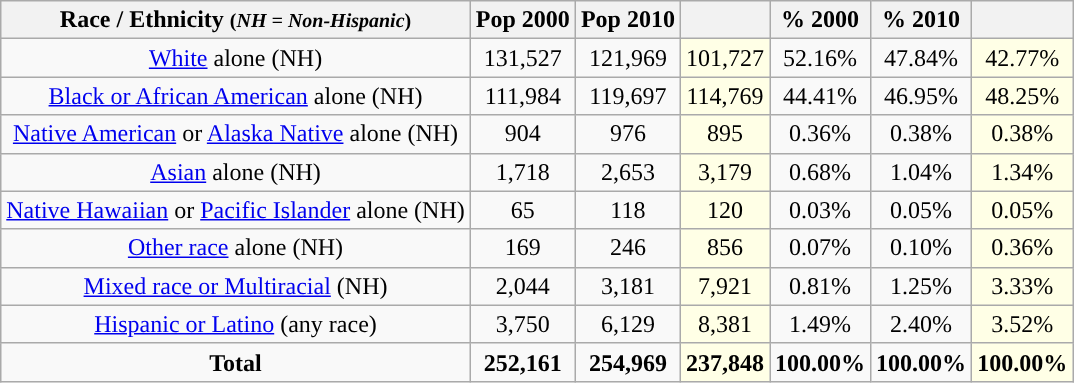<table class="wikitable" style="text-align:center;">
<tr>
<th>Race / Ethnicity <small>(<em>NH = Non-Hispanic</em>)</small></th>
<th>Pop 2000</th>
<th>Pop 2010</th>
<th></th>
<th>% 2000</th>
<th>% 2010</th>
<th></th>
</tr>
<tr>
<td><a href='#'>White</a> alone (NH)</td>
<td>131,527</td>
<td>121,969</td>
<td style='background: #ffffe6;'>101,727</td>
<td>52.16%</td>
<td>47.84%</td>
<td style='background: #ffffe6;'>42.77%</td>
</tr>
<tr>
<td><a href='#'>Black or African American</a> alone (NH)</td>
<td>111,984</td>
<td>119,697</td>
<td style='background: #ffffe6;'>114,769</td>
<td>44.41%</td>
<td>46.95%</td>
<td style='background: #ffffe6;'>48.25%</td>
</tr>
<tr>
<td><a href='#'>Native American</a> or <a href='#'>Alaska Native</a> alone (NH)</td>
<td>904</td>
<td>976</td>
<td style='background: #ffffe6;'>895</td>
<td>0.36%</td>
<td>0.38%</td>
<td style='background: #ffffe6;'>0.38%</td>
</tr>
<tr>
<td><a href='#'>Asian</a> alone (NH)</td>
<td>1,718</td>
<td>2,653</td>
<td style='background: #ffffe6;'>3,179</td>
<td>0.68%</td>
<td>1.04%</td>
<td style='background: #ffffe6;'>1.34%</td>
</tr>
<tr>
<td><a href='#'>Native Hawaiian</a> or <a href='#'>Pacific Islander</a> alone (NH)</td>
<td>65</td>
<td>118</td>
<td style='background: #ffffe6;'>120</td>
<td>0.03%</td>
<td>0.05%</td>
<td style='background: #ffffe6;'>0.05%</td>
</tr>
<tr>
<td><a href='#'>Other race</a> alone (NH)</td>
<td>169</td>
<td>246</td>
<td style='background: #ffffe6;'>856</td>
<td>0.07%</td>
<td>0.10%</td>
<td style='background: #ffffe6;'>0.36%</td>
</tr>
<tr>
<td><a href='#'>Mixed race or Multiracial</a> (NH)</td>
<td>2,044</td>
<td>3,181</td>
<td style='background: #ffffe6;'>7,921</td>
<td>0.81%</td>
<td>1.25%</td>
<td style='background: #ffffe6;'>3.33%</td>
</tr>
<tr>
<td><a href='#'>Hispanic or Latino</a> (any race)</td>
<td>3,750</td>
<td>6,129</td>
<td style='background: #ffffe6;'>8,381</td>
<td>1.49%</td>
<td>2.40%</td>
<td style='background: #ffffe6;'>3.52%</td>
</tr>
<tr>
<td><strong>Total</strong></td>
<td><strong>252,161</strong></td>
<td><strong>254,969</strong></td>
<td style='background: #ffffe6;'><strong>237,848</strong></td>
<td><strong>100.00%</strong></td>
<td><strong>100.00%</strong></td>
<td style='background: #ffffe6;'><strong>100.00%</strong></td>
</tr>
</table>
